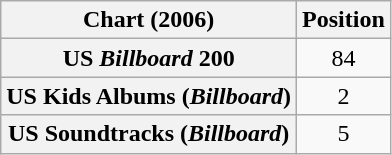<table class="wikitable sortable plainrowheaders" style="text-align:center">
<tr>
<th scope="col">Chart (2006)</th>
<th scope="col">Position</th>
</tr>
<tr>
<th scope="row">US <em>Billboard</em> 200</th>
<td>84</td>
</tr>
<tr>
<th scope="row">US Kids Albums (<em>Billboard</em>)</th>
<td>2</td>
</tr>
<tr>
<th scope="row">US Soundtracks (<em>Billboard</em>)</th>
<td>5</td>
</tr>
</table>
